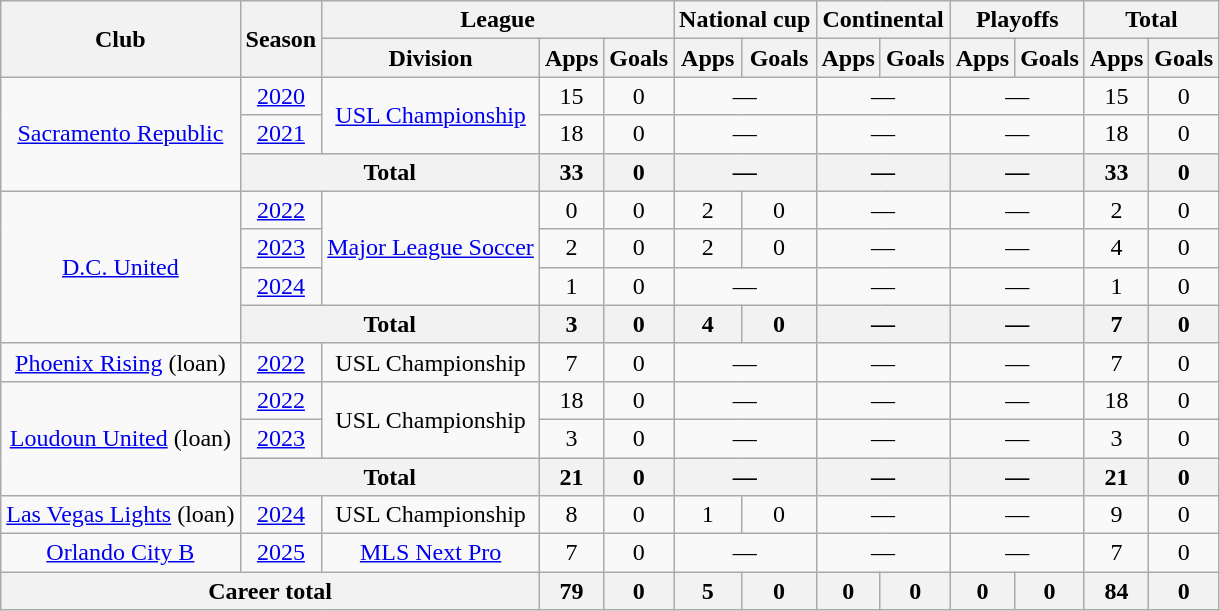<table class=wikitable style=text-align:center>
<tr>
<th rowspan=2>Club</th>
<th rowspan=2>Season</th>
<th colspan=3>League</th>
<th colspan=2>National cup</th>
<th colspan=2>Continental</th>
<th colspan=2>Playoffs</th>
<th colspan=2>Total</th>
</tr>
<tr>
<th>Division</th>
<th>Apps</th>
<th>Goals</th>
<th>Apps</th>
<th>Goals</th>
<th>Apps</th>
<th>Goals</th>
<th>Apps</th>
<th>Goals</th>
<th>Apps</th>
<th>Goals</th>
</tr>
<tr>
<td rowspan="3"><a href='#'>Sacramento Republic</a></td>
<td><a href='#'>2020</a></td>
<td rowspan="2"><a href='#'>USL Championship</a></td>
<td>15</td>
<td>0</td>
<td colspan="2">—</td>
<td colspan="2">—</td>
<td colspan="2">—</td>
<td>15</td>
<td>0</td>
</tr>
<tr>
<td><a href='#'>2021</a></td>
<td>18</td>
<td>0</td>
<td colspan="2">—</td>
<td colspan="2">—</td>
<td colspan="2">—</td>
<td>18</td>
<td>0</td>
</tr>
<tr>
<th colspan="2">Total</th>
<th>33</th>
<th>0</th>
<th colspan="2">—</th>
<th colspan="2">—</th>
<th colspan="2">—</th>
<th>33</th>
<th>0</th>
</tr>
<tr>
<td rowspan="4"><a href='#'>D.C. United</a></td>
<td><a href='#'>2022</a></td>
<td rowspan="3"><a href='#'>Major League Soccer</a></td>
<td>0</td>
<td>0</td>
<td>2</td>
<td>0</td>
<td colspan="2">—</td>
<td colspan="2">—</td>
<td>2</td>
<td>0</td>
</tr>
<tr>
<td><a href='#'>2023</a></td>
<td>2</td>
<td>0</td>
<td>2</td>
<td>0</td>
<td colspan="2">—</td>
<td colspan="2">—</td>
<td>4</td>
<td>0</td>
</tr>
<tr>
<td><a href='#'>2024</a></td>
<td>1</td>
<td>0</td>
<td colspan="2">—</td>
<td colspan="2">—</td>
<td colspan="2">—</td>
<td>1</td>
<td>0</td>
</tr>
<tr>
<th colspan="2">Total</th>
<th>3</th>
<th>0</th>
<th>4</th>
<th>0</th>
<th colspan="2">—</th>
<th colspan="2">—</th>
<th>7</th>
<th>0</th>
</tr>
<tr>
<td><a href='#'>Phoenix Rising</a> (loan)</td>
<td><a href='#'>2022</a></td>
<td>USL Championship</td>
<td>7</td>
<td>0</td>
<td colspan="2">—</td>
<td colspan="2">—</td>
<td colspan="2">—</td>
<td>7</td>
<td>0</td>
</tr>
<tr>
<td rowspan="3"><a href='#'>Loudoun United</a> (loan)</td>
<td><a href='#'>2022</a></td>
<td rowspan="2">USL Championship</td>
<td>18</td>
<td>0</td>
<td colspan="2">—</td>
<td colspan="2">—</td>
<td colspan="2">—</td>
<td>18</td>
<td>0</td>
</tr>
<tr>
<td><a href='#'>2023</a></td>
<td>3</td>
<td>0</td>
<td colspan="2">—</td>
<td colspan="2">—</td>
<td colspan="2">—</td>
<td>3</td>
<td>0</td>
</tr>
<tr>
<th colspan="2">Total</th>
<th>21</th>
<th>0</th>
<th colspan="2">—</th>
<th colspan="2">—</th>
<th colspan="2">—</th>
<th>21</th>
<th>0</th>
</tr>
<tr>
<td><a href='#'>Las Vegas Lights</a> (loan)</td>
<td><a href='#'>2024</a></td>
<td>USL Championship</td>
<td>8</td>
<td>0</td>
<td>1</td>
<td>0</td>
<td colspan="2">—</td>
<td colspan="2">—</td>
<td>9</td>
<td>0</td>
</tr>
<tr>
<td><a href='#'>Orlando City B</a></td>
<td><a href='#'>2025</a></td>
<td><a href='#'>MLS Next Pro</a></td>
<td>7</td>
<td>0</td>
<td colspan="2">—</td>
<td colspan="2">—</td>
<td colspan="2">—</td>
<td>7</td>
<td>0</td>
</tr>
<tr>
<th colspan="3">Career total</th>
<th>79</th>
<th>0</th>
<th>5</th>
<th>0</th>
<th>0</th>
<th>0</th>
<th>0</th>
<th>0</th>
<th>84</th>
<th>0</th>
</tr>
</table>
